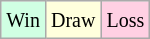<table class="wikitable">
<tr>
<td style="background-color: #d0ffe3;"><small>Win</small></td>
<td style="background-color: #ffffdd;"><small>Draw</small></td>
<td style="background-color: #ffd0e3;"><small>Loss</small></td>
</tr>
</table>
